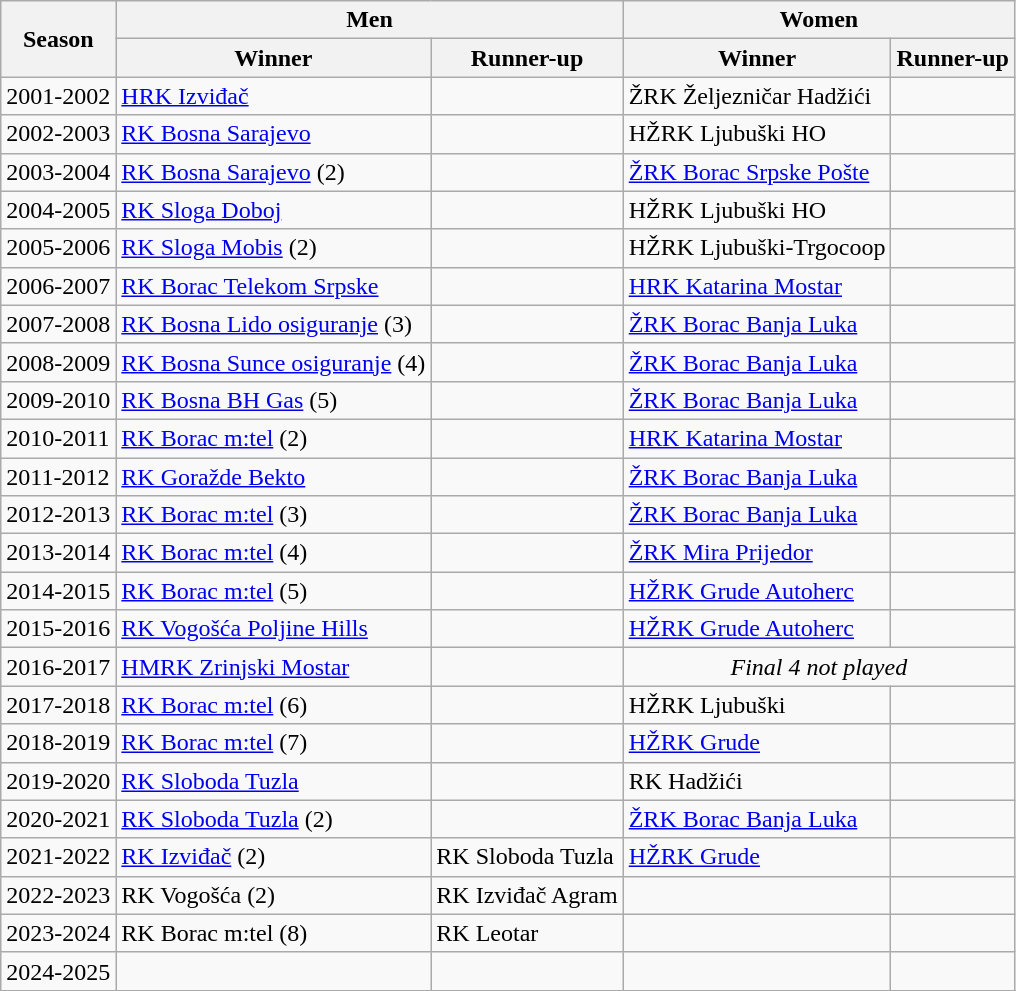<table class="wikitable">
<tr>
<th rowspan=2>Season</th>
<th colspan=2>Men</th>
<th colspan=2>Women</th>
</tr>
<tr>
<th>Winner</th>
<th>Runner-up</th>
<th>Winner</th>
<th>Runner-up</th>
</tr>
<tr>
<td>2001-2002</td>
<td><a href='#'>HRK Izviđač</a></td>
<td></td>
<td>ŽRK Željezničar Hadžići</td>
<td></td>
</tr>
<tr>
<td>2002-2003</td>
<td><a href='#'>RK Bosna Sarajevo</a></td>
<td></td>
<td>HŽRK Ljubuški HO</td>
<td></td>
</tr>
<tr>
<td>2003-2004</td>
<td><a href='#'>RK Bosna Sarajevo</a> (2)</td>
<td></td>
<td><a href='#'>ŽRK Borac Srpske Pošte</a></td>
<td></td>
</tr>
<tr>
<td>2004-2005</td>
<td><a href='#'>RK Sloga Doboj</a></td>
<td></td>
<td>HŽRK Ljubuški HO</td>
<td></td>
</tr>
<tr>
<td>2005-2006</td>
<td><a href='#'>RK Sloga Mobis</a> (2)</td>
<td></td>
<td>HŽRK Ljubuški-Trgocoop</td>
<td></td>
</tr>
<tr>
<td>2006-2007</td>
<td><a href='#'>RK Borac Telekom Srpske</a></td>
<td></td>
<td><a href='#'>HRK Katarina Mostar</a></td>
<td></td>
</tr>
<tr>
<td>2007-2008</td>
<td><a href='#'>RK Bosna Lido osiguranje</a> (3)</td>
<td></td>
<td><a href='#'>ŽRK Borac Banja Luka</a></td>
<td></td>
</tr>
<tr>
<td>2008-2009</td>
<td><a href='#'>RK Bosna Sunce osiguranje</a> (4)</td>
<td></td>
<td><a href='#'>ŽRK Borac Banja Luka</a></td>
<td></td>
</tr>
<tr>
<td>2009-2010</td>
<td><a href='#'>RK Bosna BH Gas</a> (5)</td>
<td></td>
<td><a href='#'>ŽRK Borac Banja Luka</a></td>
<td></td>
</tr>
<tr>
<td>2010-2011</td>
<td><a href='#'>RK Borac m:tel</a> (2)</td>
<td></td>
<td><a href='#'>HRK Katarina Mostar</a></td>
<td></td>
</tr>
<tr>
<td>2011-2012</td>
<td><a href='#'>RK Goražde Bekto</a></td>
<td></td>
<td><a href='#'>ŽRK Borac Banja Luka</a></td>
<td></td>
</tr>
<tr>
<td>2012-2013</td>
<td><a href='#'>RK Borac m:tel</a> (3)</td>
<td></td>
<td><a href='#'>ŽRK Borac Banja Luka</a></td>
<td></td>
</tr>
<tr>
<td>2013-2014</td>
<td><a href='#'>RK Borac m:tel</a> (4)</td>
<td></td>
<td><a href='#'>ŽRK Mira Prijedor</a></td>
<td></td>
</tr>
<tr>
<td>2014-2015</td>
<td><a href='#'>RK Borac m:tel</a> (5)</td>
<td></td>
<td><a href='#'>HŽRK Grude Autoherc</a></td>
<td></td>
</tr>
<tr>
<td>2015-2016</td>
<td><a href='#'>RK Vogošća Poljine Hills</a></td>
<td></td>
<td><a href='#'>HŽRK Grude Autoherc</a></td>
<td></td>
</tr>
<tr>
<td>2016-2017</td>
<td><a href='#'>HMRK Zrinjski Mostar</a></td>
<td></td>
<td colspan=2 align=center><em>Final 4 not played</em></td>
</tr>
<tr>
<td>2017-2018</td>
<td><a href='#'>RK Borac m:tel</a> (6)</td>
<td></td>
<td>HŽRK Ljubuški</td>
<td></td>
</tr>
<tr>
<td>2018-2019</td>
<td><a href='#'>RK Borac m:tel</a> (7)</td>
<td></td>
<td><a href='#'>HŽRK Grude</a></td>
<td></td>
</tr>
<tr>
<td>2019-2020</td>
<td><a href='#'>RK Sloboda Tuzla</a></td>
<td></td>
<td>RK Hadžići</td>
<td></td>
</tr>
<tr>
<td>2020-2021</td>
<td><a href='#'>RK Sloboda Tuzla</a> (2)</td>
<td></td>
<td><a href='#'>ŽRK Borac Banja Luka</a></td>
<td></td>
</tr>
<tr>
<td>2021-2022</td>
<td><a href='#'>RK Izviđač</a> (2)</td>
<td>RK Sloboda Tuzla</td>
<td><a href='#'>HŽRK Grude</a></td>
<td></td>
</tr>
<tr>
<td>2022-2023</td>
<td>RK Vogošća (2)</td>
<td>RK Izviđač Agram</td>
<td></td>
<td></td>
</tr>
<tr>
<td>2023-2024</td>
<td>RK Borac m:tel (8)</td>
<td>RK Leotar</td>
<td></td>
<td></td>
</tr>
<tr>
<td>2024-2025</td>
<td></td>
<td></td>
<td></td>
<td></td>
</tr>
<tr>
</tr>
</table>
